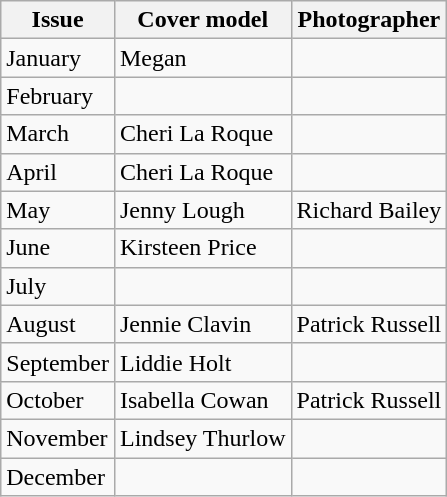<table class="wikitable">
<tr>
<th>Issue</th>
<th>Cover model</th>
<th>Photographer</th>
</tr>
<tr>
<td>January</td>
<td>Megan</td>
<td></td>
</tr>
<tr>
<td>February</td>
<td></td>
<td></td>
</tr>
<tr>
<td>March</td>
<td>Cheri La Roque</td>
<td></td>
</tr>
<tr>
<td>April</td>
<td>Cheri La Roque</td>
<td></td>
</tr>
<tr>
<td>May</td>
<td>Jenny Lough</td>
<td>Richard Bailey</td>
</tr>
<tr>
<td>June</td>
<td>Kirsteen Price</td>
<td></td>
</tr>
<tr>
<td>July</td>
<td></td>
<td></td>
</tr>
<tr>
<td>August</td>
<td>Jennie Clavin</td>
<td>Patrick Russell</td>
</tr>
<tr>
<td>September</td>
<td>Liddie Holt</td>
<td></td>
</tr>
<tr>
<td>October</td>
<td>Isabella Cowan</td>
<td>Patrick Russell</td>
</tr>
<tr>
<td>November</td>
<td>Lindsey Thurlow</td>
<td></td>
</tr>
<tr>
<td>December</td>
<td></td>
<td></td>
</tr>
</table>
